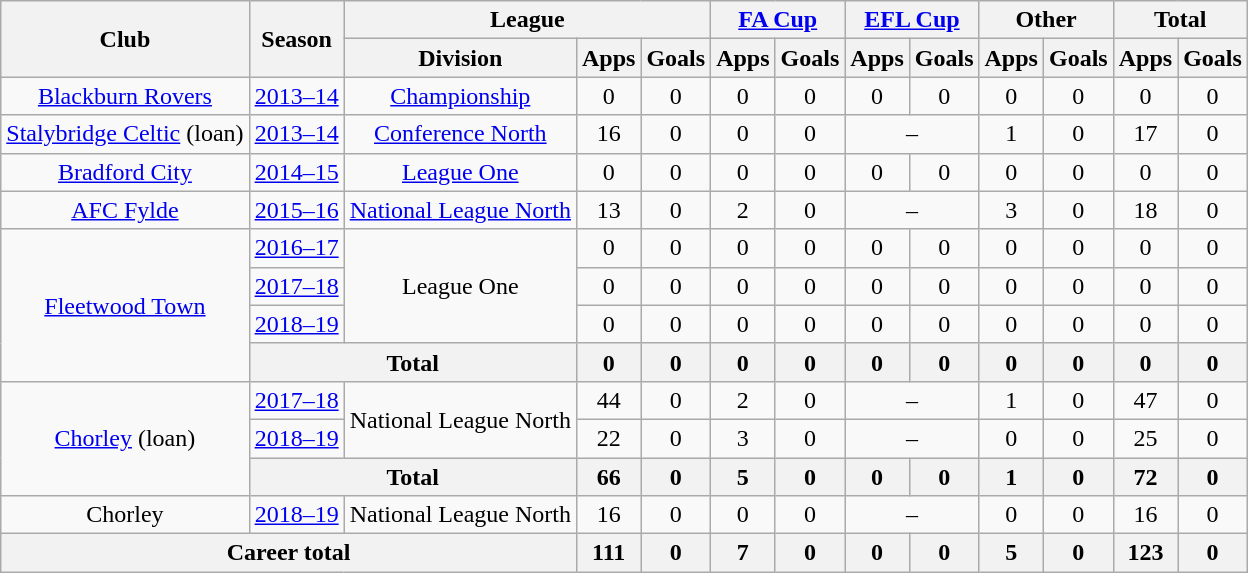<table class=wikitable style=text-align:center>
<tr>
<th rowspan="2">Club</th>
<th rowspan="2">Season</th>
<th colspan="3">League</th>
<th colspan="2"><a href='#'>FA Cup</a></th>
<th colspan="2"><a href='#'>EFL Cup</a></th>
<th colspan="2">Other</th>
<th colspan="2">Total</th>
</tr>
<tr>
<th>Division</th>
<th>Apps</th>
<th>Goals</th>
<th>Apps</th>
<th>Goals</th>
<th>Apps</th>
<th>Goals</th>
<th>Apps</th>
<th>Goals</th>
<th>Apps</th>
<th>Goals</th>
</tr>
<tr>
<td><a href='#'>Blackburn Rovers</a></td>
<td><a href='#'>2013–14</a></td>
<td><a href='#'>Championship</a></td>
<td>0</td>
<td>0</td>
<td>0</td>
<td>0</td>
<td>0</td>
<td>0</td>
<td>0</td>
<td>0</td>
<td>0</td>
<td>0</td>
</tr>
<tr>
<td><a href='#'>Stalybridge Celtic</a> (loan)</td>
<td><a href='#'>2013–14</a></td>
<td><a href='#'>Conference North</a></td>
<td>16</td>
<td>0</td>
<td>0</td>
<td>0</td>
<td colspan="2">–</td>
<td>1</td>
<td>0</td>
<td>17</td>
<td>0</td>
</tr>
<tr>
<td><a href='#'>Bradford City</a></td>
<td><a href='#'>2014–15</a></td>
<td><a href='#'>League One</a></td>
<td>0</td>
<td>0</td>
<td>0</td>
<td>0</td>
<td>0</td>
<td>0</td>
<td>0</td>
<td>0</td>
<td>0</td>
<td>0</td>
</tr>
<tr>
<td><a href='#'>AFC Fylde</a></td>
<td><a href='#'>2015–16</a></td>
<td><a href='#'>National League North</a></td>
<td>13</td>
<td>0</td>
<td>2</td>
<td>0</td>
<td colspan="2">–</td>
<td>3</td>
<td>0</td>
<td>18</td>
<td>0</td>
</tr>
<tr>
<td rowspan="4"><a href='#'>Fleetwood Town</a></td>
<td><a href='#'>2016–17</a></td>
<td rowspan="3">League One</td>
<td>0</td>
<td>0</td>
<td>0</td>
<td>0</td>
<td>0</td>
<td>0</td>
<td>0</td>
<td>0</td>
<td>0</td>
<td>0</td>
</tr>
<tr>
<td><a href='#'>2017–18</a></td>
<td>0</td>
<td>0</td>
<td>0</td>
<td>0</td>
<td>0</td>
<td>0</td>
<td>0</td>
<td>0</td>
<td>0</td>
<td>0</td>
</tr>
<tr>
<td><a href='#'>2018–19</a></td>
<td>0</td>
<td>0</td>
<td>0</td>
<td>0</td>
<td>0</td>
<td>0</td>
<td>0</td>
<td>0</td>
<td>0</td>
<td>0</td>
</tr>
<tr>
<th colspan="2">Total</th>
<th>0</th>
<th>0</th>
<th>0</th>
<th>0</th>
<th>0</th>
<th>0</th>
<th>0</th>
<th>0</th>
<th>0</th>
<th>0</th>
</tr>
<tr>
<td rowspan="3"><a href='#'>Chorley</a> (loan)</td>
<td><a href='#'>2017–18</a></td>
<td rowspan="2">National League North</td>
<td>44</td>
<td>0</td>
<td>2</td>
<td>0</td>
<td colspan="2">–</td>
<td>1</td>
<td>0</td>
<td>47</td>
<td>0</td>
</tr>
<tr>
<td><a href='#'>2018–19</a></td>
<td>22</td>
<td>0</td>
<td>3</td>
<td>0</td>
<td colspan="2">–</td>
<td>0</td>
<td>0</td>
<td>25</td>
<td>0</td>
</tr>
<tr>
<th colspan="2">Total</th>
<th>66</th>
<th>0</th>
<th>5</th>
<th>0</th>
<th>0</th>
<th>0</th>
<th>1</th>
<th>0</th>
<th>72</th>
<th>0</th>
</tr>
<tr>
<td>Chorley</td>
<td><a href='#'>2018–19</a></td>
<td>National League North</td>
<td>16</td>
<td>0</td>
<td>0</td>
<td>0</td>
<td colspan="2">–</td>
<td>0</td>
<td>0</td>
<td>16</td>
<td>0</td>
</tr>
<tr>
<th colspan="3">Career total</th>
<th>111</th>
<th>0</th>
<th>7</th>
<th>0</th>
<th>0</th>
<th>0</th>
<th>5</th>
<th>0</th>
<th>123</th>
<th>0</th>
</tr>
</table>
